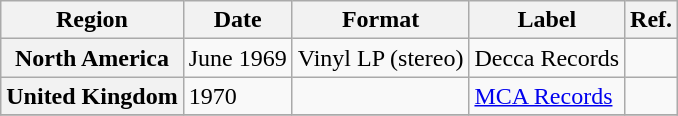<table class="wikitable plainrowheaders">
<tr>
<th scope="col">Region</th>
<th scope="col">Date</th>
<th scope="col">Format</th>
<th scope="col">Label</th>
<th scope="col">Ref.</th>
</tr>
<tr>
<th scope="row">North America</th>
<td>June 1969</td>
<td>Vinyl LP (stereo)</td>
<td>Decca Records</td>
<td></td>
</tr>
<tr>
<th scope="row">United Kingdom</th>
<td>1970</td>
<td></td>
<td><a href='#'>MCA Records</a></td>
<td></td>
</tr>
<tr>
</tr>
</table>
